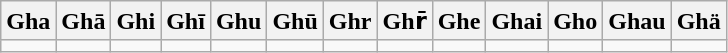<table class="wikitable">
<tr>
<th>Gha</th>
<th>Ghā</th>
<th>Ghi</th>
<th>Ghī</th>
<th>Ghu</th>
<th>Ghū</th>
<th>Ghr</th>
<th>Ghr̄</th>
<th>Ghe</th>
<th>Ghai</th>
<th>Gho</th>
<th>Ghau</th>
<th>Ghä</th>
</tr>
<tr>
<td></td>
<td></td>
<td></td>
<td></td>
<td></td>
<td></td>
<td></td>
<td></td>
<td></td>
<td></td>
<td></td>
<td></td>
<td></td>
</tr>
</table>
